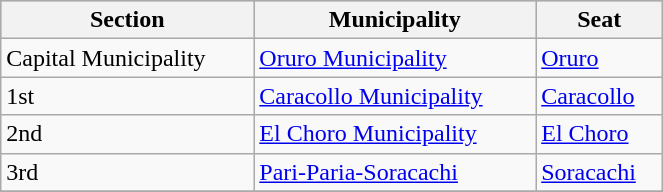<table class="wikitable" border="1" style="width:35%;" border="1">
<tr bgcolor=silver>
<th>Section</th>
<th>Municipality</th>
<th>Seat</th>
</tr>
<tr>
<td>Capital Municipality</td>
<td><a href='#'>Oruro Municipality</a></td>
<td><a href='#'>Oruro</a></td>
</tr>
<tr>
<td>1st</td>
<td><a href='#'>Caracollo Municipality</a></td>
<td><a href='#'>Caracollo</a></td>
</tr>
<tr>
<td>2nd</td>
<td><a href='#'>El Choro Municipality</a></td>
<td><a href='#'>El Choro</a></td>
</tr>
<tr>
<td>3rd</td>
<td><a href='#'>Pari-Paria-Soracachi</a></td>
<td><a href='#'>Soracachi</a></td>
</tr>
<tr>
</tr>
</table>
